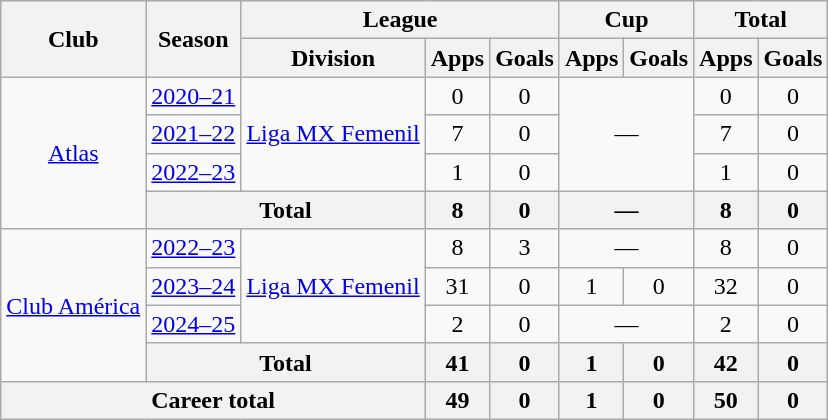<table class="wikitable">
<tr>
<th rowspan="2">Club</th>
<th rowspan="2">Season</th>
<th colspan="3">League</th>
<th colspan="2">Cup </th>
<th colspan="2">Total</th>
</tr>
<tr>
<th>Division</th>
<th>Apps</th>
<th>Goals</th>
<th>Apps</th>
<th>Goals</th>
<th>Apps</th>
<th>Goals</th>
</tr>
<tr>
<td rowspan="4" align="center"><a href='#'>Atlas</a></td>
<td><a href='#'>2020–21</a></td>
<td rowspan="3"><a href='#'>Liga MX Femenil</a></td>
<td align="center">0</td>
<td align="center">0</td>
<td colspan="2" rowspan="3" align="center">—</td>
<td align="center">0</td>
<td align="center">0</td>
</tr>
<tr>
<td><a href='#'>2021–22</a></td>
<td align="center">7</td>
<td align="center">0</td>
<td align="center">7</td>
<td align="center">0</td>
</tr>
<tr>
<td><a href='#'>2022–23</a></td>
<td align="center">1</td>
<td align="center">0</td>
<td align="center">1</td>
<td align="center">0</td>
</tr>
<tr>
<th colspan="2" align="center">Total</th>
<th>8</th>
<th>0</th>
<th colspan="2">—</th>
<th>8</th>
<th>0</th>
</tr>
<tr>
<td rowspan="4"><a href='#'>Club América</a></td>
<td><a href='#'>2022–23</a></td>
<td rowspan="3"><a href='#'>Liga MX Femenil</a></td>
<td align="center">8</td>
<td align="center">3</td>
<td colspan="2" align="center">—</td>
<td align="center">8</td>
<td align="center">0</td>
</tr>
<tr>
<td><a href='#'>2023–24</a></td>
<td align="center">31</td>
<td align="center">0</td>
<td align="center">1</td>
<td align="center">0</td>
<td align="center">32</td>
<td align="center">0</td>
</tr>
<tr>
<td><a href='#'>2024–25</a></td>
<td align="center">2</td>
<td align="center">0</td>
<td align="center"  colspan="2">—</td>
<td align="center">2</td>
<td align="center">0</td>
</tr>
<tr>
<th colspan="2">Total</th>
<th>41</th>
<th>0</th>
<th>1</th>
<th>0</th>
<th>42</th>
<th>0</th>
</tr>
<tr>
<th colspan="3">Career total</th>
<th>49</th>
<th>0</th>
<th>1</th>
<th>0</th>
<th>50</th>
<th>0</th>
</tr>
</table>
